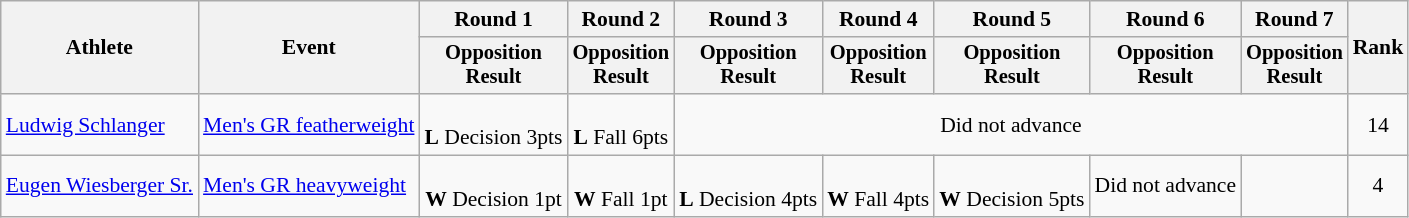<table class=wikitable style=font-size:90%;text-align:center>
<tr>
<th rowspan=2>Athlete</th>
<th rowspan=2>Event</th>
<th>Round 1</th>
<th>Round 2</th>
<th>Round 3</th>
<th>Round 4</th>
<th>Round 5</th>
<th>Round 6</th>
<th>Round 7</th>
<th rowspan=2>Rank</th>
</tr>
<tr style="font-size: 95%">
<th>Opposition<br>Result</th>
<th>Opposition<br>Result</th>
<th>Opposition<br>Result</th>
<th>Opposition<br>Result</th>
<th>Opposition<br>Result</th>
<th>Opposition<br>Result</th>
<th>Opposition<br>Result</th>
</tr>
<tr>
<td align=left><a href='#'>Ludwig Schlanger</a></td>
<td align=left><a href='#'>Men's GR featherweight</a></td>
<td><br><strong>L</strong> Decision 3pts</td>
<td><br><strong>L</strong> Fall 6pts</td>
<td colspan=5>Did not advance</td>
<td>14</td>
</tr>
<tr>
<td align=left><a href='#'>Eugen Wiesberger Sr.</a></td>
<td align=left><a href='#'>Men's GR heavyweight</a></td>
<td><br><strong>W</strong> Decision 1pt</td>
<td><br><strong>W</strong> Fall 1pt</td>
<td><br><strong>L</strong> Decision 4pts</td>
<td><br><strong>W</strong> Fall 4pts</td>
<td><br><strong>W</strong> Decision 5pts</td>
<td>Did not advance</td>
<td></td>
<td>4</td>
</tr>
</table>
